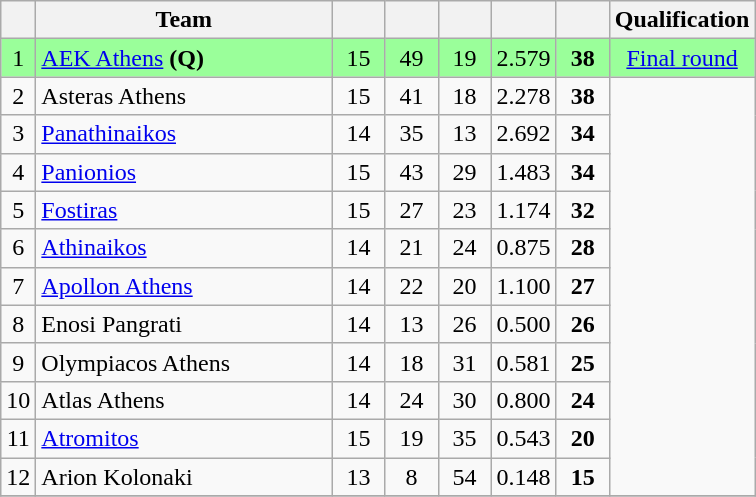<table class="wikitable" style="text-align: center; font-size:100%">
<tr>
<th></th>
<th width=190>Team</th>
<th width=28></th>
<th width=28></th>
<th width=28></th>
<th width=35></th>
<th width=28></th>
<th>Qualification</th>
</tr>
<tr bgcolor=#9AFF9A>
<td>1</td>
<td align=left><a href='#'>AEK Athens</a> <strong>(Q)</strong></td>
<td>15</td>
<td>49</td>
<td>19</td>
<td>2.579</td>
<td><strong>38</strong></td>
<td><a href='#'>Final round</a></td>
</tr>
<tr>
<td>2</td>
<td align=left>Asteras Athens</td>
<td>15</td>
<td>41</td>
<td>18</td>
<td>2.278</td>
<td><strong>38</strong></td>
<td rowspan=11></td>
</tr>
<tr>
<td>3</td>
<td align=left><a href='#'>Panathinaikos</a></td>
<td>14</td>
<td>35</td>
<td>13</td>
<td>2.692</td>
<td><strong>34</strong></td>
</tr>
<tr>
<td>4</td>
<td align=left><a href='#'>Panionios</a></td>
<td>15</td>
<td>43</td>
<td>29</td>
<td>1.483</td>
<td><strong>34</strong></td>
</tr>
<tr>
<td>5</td>
<td align=left><a href='#'>Fostiras</a></td>
<td>15</td>
<td>27</td>
<td>23</td>
<td>1.174</td>
<td><strong>32</strong></td>
</tr>
<tr>
<td>6</td>
<td align=left><a href='#'>Athinaikos</a></td>
<td>14</td>
<td>21</td>
<td>24</td>
<td>0.875</td>
<td><strong>28</strong></td>
</tr>
<tr>
<td>7</td>
<td align=left><a href='#'>Apollon Athens</a></td>
<td>14</td>
<td>22</td>
<td>20</td>
<td>1.100</td>
<td><strong>27</strong></td>
</tr>
<tr>
<td>8</td>
<td align=left>Enosi Pangrati</td>
<td>14</td>
<td>13</td>
<td>26</td>
<td>0.500</td>
<td><strong>26</strong></td>
</tr>
<tr>
<td>9</td>
<td align=left>Olympiacos Athens</td>
<td>14</td>
<td>18</td>
<td>31</td>
<td>0.581</td>
<td><strong>25</strong></td>
</tr>
<tr>
<td>10</td>
<td align=left>Atlas Athens</td>
<td>14</td>
<td>24</td>
<td>30</td>
<td>0.800</td>
<td><strong>24</strong></td>
</tr>
<tr>
<td>11</td>
<td align=left><a href='#'>Atromitos</a></td>
<td>15</td>
<td>19</td>
<td>35</td>
<td>0.543</td>
<td><strong>20</strong></td>
</tr>
<tr>
<td>12</td>
<td align=left>Arion Kolonaki</td>
<td>13</td>
<td>8</td>
<td>54</td>
<td>0.148</td>
<td><strong>15</strong></td>
</tr>
<tr>
</tr>
</table>
